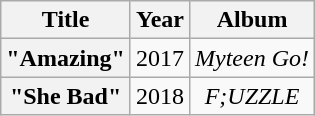<table class="wikitable plainrowheaders" style="text-align:center;" border="1">
<tr>
<th scope="col">Title</th>
<th scope="col">Year</th>
<th scope="col">Album</th>
</tr>
<tr>
<th scope="row">"Amazing"</th>
<td>2017</td>
<td><em>Myteen Go!</em></td>
</tr>
<tr>
<th scope="row">"She Bad"</th>
<td>2018</td>
<td><em>F;UZZLE</em></td>
</tr>
</table>
